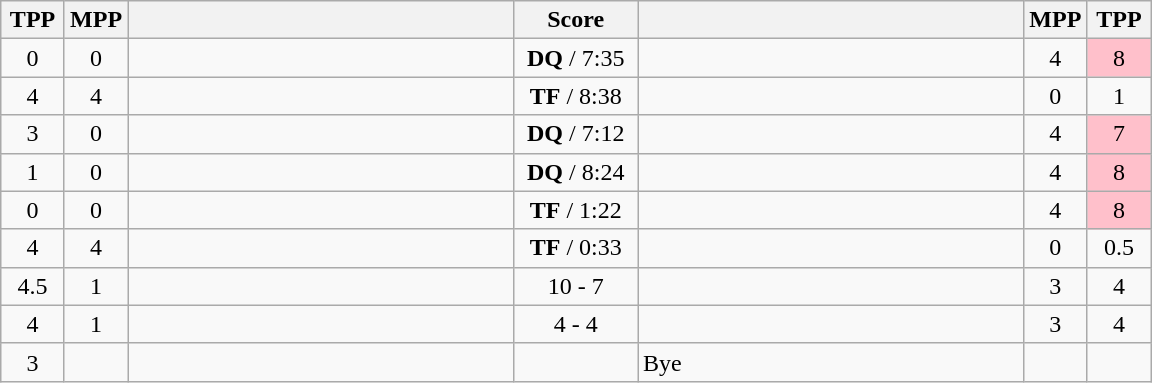<table class="wikitable" style="text-align: center;" |>
<tr>
<th width="35">TPP</th>
<th width="35">MPP</th>
<th width="250"></th>
<th width="75">Score</th>
<th width="250"></th>
<th width="35">MPP</th>
<th width="35">TPP</th>
</tr>
<tr>
<td>0</td>
<td>0</td>
<td style="text-align:left;"><strong></strong></td>
<td><strong>DQ</strong> / 7:35</td>
<td style="text-align:left;"></td>
<td>4</td>
<td bgcolor=pink>8</td>
</tr>
<tr>
<td>4</td>
<td>4</td>
<td style="text-align:left;"></td>
<td><strong>TF</strong> / 8:38</td>
<td style="text-align:left;"><strong></strong></td>
<td>0</td>
<td>1</td>
</tr>
<tr>
<td>3</td>
<td>0</td>
<td style="text-align:left;"><strong></strong></td>
<td><strong>DQ</strong> / 7:12</td>
<td style="text-align:left;"></td>
<td>4</td>
<td bgcolor=pink>7</td>
</tr>
<tr>
<td>1</td>
<td>0</td>
<td style="text-align:left;"><strong></strong></td>
<td><strong>DQ</strong> / 8:24</td>
<td style="text-align:left;"></td>
<td>4</td>
<td bgcolor=pink>8</td>
</tr>
<tr>
<td>0</td>
<td>0</td>
<td style="text-align:left;"><strong></strong></td>
<td><strong>TF</strong> / 1:22</td>
<td style="text-align:left;"></td>
<td>4</td>
<td bgcolor=pink>8</td>
</tr>
<tr>
<td>4</td>
<td>4</td>
<td style="text-align:left;"></td>
<td><strong>TF</strong> / 0:33</td>
<td style="text-align:left;"><strong></strong></td>
<td>0</td>
<td>0.5</td>
</tr>
<tr>
<td>4.5</td>
<td>1</td>
<td style="text-align:left;"><strong></strong></td>
<td>10 - 7</td>
<td style="text-align:left;"></td>
<td>3</td>
<td>4</td>
</tr>
<tr>
<td>4</td>
<td>1</td>
<td style="text-align:left;"><strong></strong></td>
<td>4 - 4</td>
<td style="text-align:left;"></td>
<td>3</td>
<td>4</td>
</tr>
<tr>
<td>3</td>
<td></td>
<td style="text-align:left;"><strong></strong></td>
<td></td>
<td style="text-align:left;">Bye</td>
<td></td>
<td></td>
</tr>
</table>
